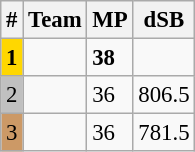<table class="wikitable" style="font-size: 95%;">
<tr>
<th>#</th>
<th>Team</th>
<th>MP</th>
<th>dSB</th>
</tr>
<tr>
<td style="background:gold;"><strong>1</strong></td>
<td><strong></strong></td>
<td><strong>38</strong></td>
<td></td>
</tr>
<tr>
<td style="background:silver;">2</td>
<td></td>
<td>36</td>
<td>806.5</td>
</tr>
<tr>
<td style="background:#c96;">3</td>
<td></td>
<td>36</td>
<td>781.5</td>
</tr>
</table>
